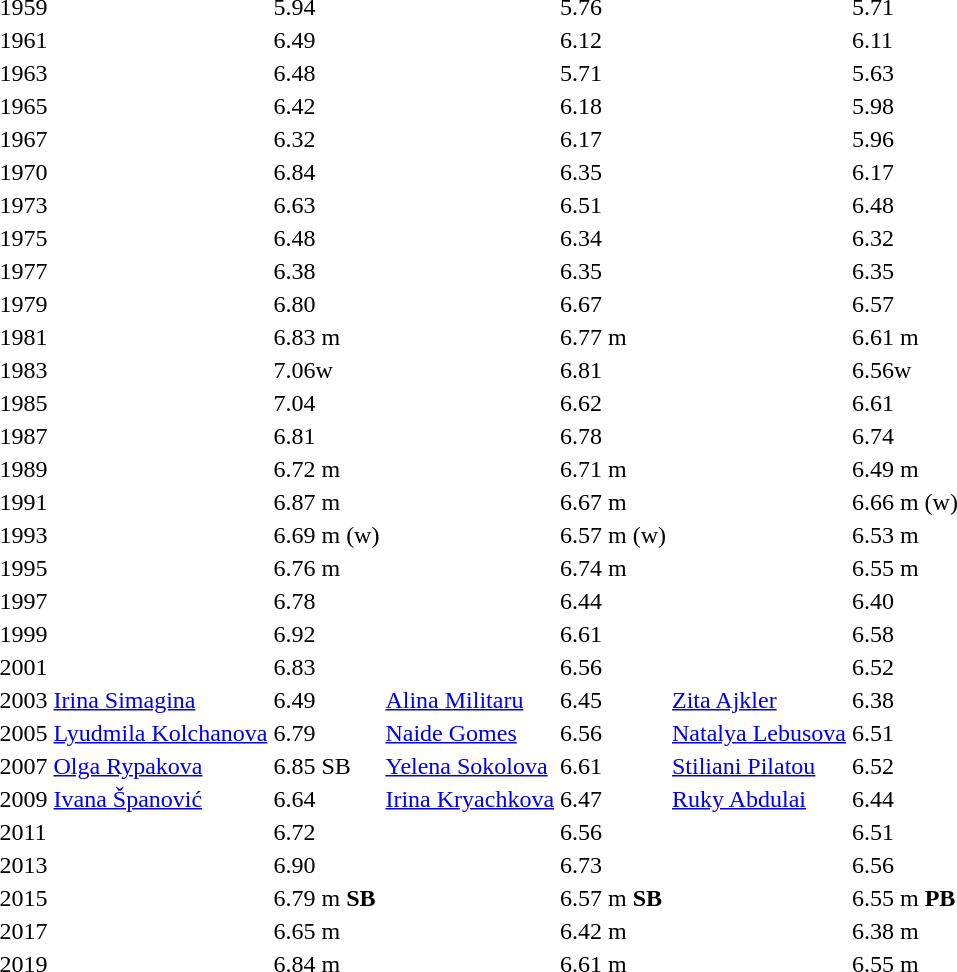<table>
<tr>
<td>1959</td>
<td></td>
<td>5.94</td>
<td></td>
<td>5.76</td>
<td></td>
<td>5.71</td>
</tr>
<tr>
<td>1961</td>
<td></td>
<td>6.49</td>
<td></td>
<td>6.12</td>
<td></td>
<td>6.11</td>
</tr>
<tr>
<td>1963</td>
<td></td>
<td>6.48</td>
<td></td>
<td>5.71</td>
<td></td>
<td>5.63</td>
</tr>
<tr>
<td>1965</td>
<td></td>
<td>6.42</td>
<td></td>
<td>6.18</td>
<td></td>
<td>5.98</td>
</tr>
<tr>
<td>1967</td>
<td></td>
<td>6.32</td>
<td></td>
<td>6.17</td>
<td></td>
<td>5.96</td>
</tr>
<tr>
<td>1970</td>
<td></td>
<td>6.84</td>
<td></td>
<td>6.35</td>
<td></td>
<td>6.17</td>
</tr>
<tr>
<td>1973</td>
<td></td>
<td>6.63</td>
<td></td>
<td>6.51</td>
<td></td>
<td>6.48</td>
</tr>
<tr>
<td>1975</td>
<td></td>
<td>6.48</td>
<td></td>
<td>6.34</td>
<td></td>
<td>6.32</td>
</tr>
<tr>
<td>1977</td>
<td></td>
<td>6.38</td>
<td></td>
<td>6.35</td>
<td></td>
<td>6.35</td>
</tr>
<tr>
<td>1979</td>
<td></td>
<td>6.80</td>
<td></td>
<td>6.67</td>
<td></td>
<td>6.57</td>
</tr>
<tr>
<td>1981</td>
<td></td>
<td>6.83 m</td>
<td></td>
<td>6.77 m</td>
<td></td>
<td>6.61 m</td>
</tr>
<tr>
<td>1983</td>
<td></td>
<td>7.06w</td>
<td></td>
<td>6.81</td>
<td></td>
<td>6.56w</td>
</tr>
<tr>
<td>1985</td>
<td></td>
<td>7.04</td>
<td></td>
<td>6.62</td>
<td></td>
<td>6.61</td>
</tr>
<tr>
<td>1987</td>
<td></td>
<td>6.81</td>
<td></td>
<td>6.78</td>
<td></td>
<td>6.74</td>
</tr>
<tr>
<td>1989</td>
<td></td>
<td>6.72 m</td>
<td></td>
<td>6.71 m</td>
<td></td>
<td>6.49 m</td>
</tr>
<tr>
<td>1991</td>
<td></td>
<td>6.87 m</td>
<td></td>
<td>6.67 m</td>
<td></td>
<td>6.66 m (w)</td>
</tr>
<tr>
<td>1993</td>
<td></td>
<td>6.69 m (w)</td>
<td></td>
<td>6.57 m (w)</td>
<td></td>
<td>6.53 m</td>
</tr>
<tr>
<td>1995</td>
<td></td>
<td>6.76 m</td>
<td></td>
<td>6.74 m</td>
<td></td>
<td>6.55 m</td>
</tr>
<tr>
<td>1997</td>
<td></td>
<td>6.78</td>
<td></td>
<td>6.44</td>
<td></td>
<td>6.40</td>
</tr>
<tr>
<td>1999</td>
<td></td>
<td>6.92</td>
<td></td>
<td>6.61</td>
<td></td>
<td>6.58</td>
</tr>
<tr>
<td>2001</td>
<td></td>
<td>6.83</td>
<td></td>
<td>6.56</td>
<td></td>
<td>6.52</td>
</tr>
<tr>
<td>2003</td>
<td><a href='#'>Irina Simagina</a><br> </td>
<td>6.49</td>
<td><a href='#'>Alina Militaru</a><br> </td>
<td>6.45</td>
<td><a href='#'>Zita Ajkler</a><br> </td>
<td>6.38</td>
</tr>
<tr>
<td>2005</td>
<td><a href='#'>Lyudmila Kolchanova</a><br> </td>
<td>6.79</td>
<td><a href='#'>Naide Gomes</a><br> </td>
<td>6.56</td>
<td><a href='#'>Natalya Lebusova</a><br> </td>
<td>6.51</td>
</tr>
<tr>
<td>2007</td>
<td><a href='#'>Olga Rypakova</a><br> </td>
<td>6.85 SB</td>
<td><a href='#'>Yelena Sokolova</a><br> </td>
<td>6.61</td>
<td><a href='#'>Stiliani Pilatou</a><br> </td>
<td>6.52</td>
</tr>
<tr>
<td>2009</td>
<td><a href='#'>Ivana Španović</a><br> </td>
<td>6.64</td>
<td><a href='#'>Irina Kryachkova</a> <br> </td>
<td>6.47</td>
<td><a href='#'>Ruky Abdulai</a> <br> </td>
<td>6.44</td>
</tr>
<tr>
<td>2011</td>
<td></td>
<td>6.72</td>
<td></td>
<td>6.56</td>
<td></td>
<td>6.51</td>
</tr>
<tr>
<td>2013</td>
<td></td>
<td>6.90</td>
<td></td>
<td>6.73</td>
<td></td>
<td>6.56</td>
</tr>
<tr>
<td>2015</td>
<td></td>
<td>6.79 m <strong>SB</strong></td>
<td></td>
<td>6.57 m <strong>SB</strong></td>
<td></td>
<td>6.55 m <strong>PB</strong></td>
</tr>
<tr>
<td>2017</td>
<td></td>
<td>6.65 m</td>
<td></td>
<td>6.42 m</td>
<td></td>
<td>6.38 m</td>
</tr>
<tr>
<td>2019</td>
<td></td>
<td>6.84 m</td>
<td></td>
<td>6.61 m</td>
<td></td>
<td>6.55 m</td>
</tr>
</table>
